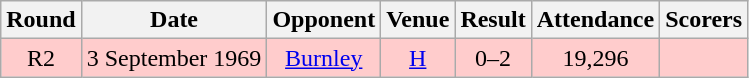<table class="wikitable" style="font-size:100%; text-align:center">
<tr>
<th>Round</th>
<th>Date</th>
<th>Opponent</th>
<th>Venue</th>
<th>Result</th>
<th>Attendance</th>
<th>Scorers</th>
</tr>
<tr style="background-color: #FFCCCC;">
<td>R2</td>
<td>3 September 1969</td>
<td><a href='#'>Burnley</a></td>
<td><a href='#'>H</a></td>
<td>0–2</td>
<td>19,296</td>
<td></td>
</tr>
</table>
